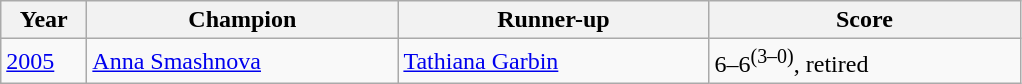<table class="wikitable">
<tr>
<th width=50>Year</th>
<th width=200>Champion</th>
<th width=200>Runner-up</th>
<th width=200>Score</th>
</tr>
<tr>
<td><a href='#'>2005</a></td>
<td> <a href='#'>Anna Smashnova</a></td>
<td> <a href='#'>Tathiana Garbin</a></td>
<td>6–6<sup>(3–0)</sup>, retired</td>
</tr>
</table>
